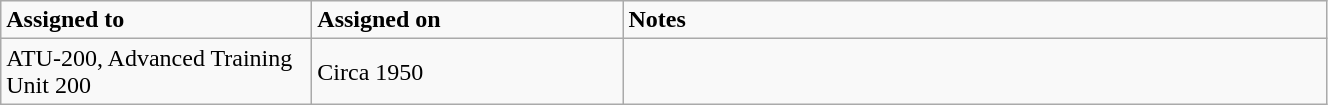<table class="wikitable" style="width: 70%;">
<tr>
<td style="width: 200px;"><strong>Assigned to</strong></td>
<td style="width: 200px;"><strong>Assigned on</strong></td>
<td><strong>Notes</strong></td>
</tr>
<tr>
<td>ATU-200, Advanced Training Unit 200</td>
<td>Circa 1950</td>
<td></td>
</tr>
</table>
